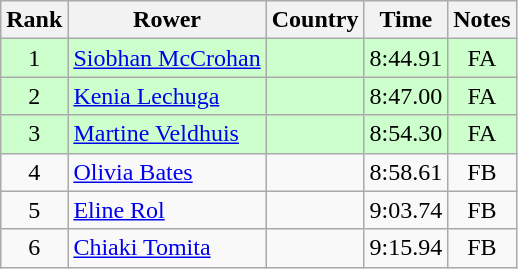<table class="wikitable" style="text-align:center">
<tr>
<th>Rank</th>
<th>Rower</th>
<th>Country</th>
<th>Time</th>
<th>Notes</th>
</tr>
<tr bgcolor=ccffcc>
<td>1</td>
<td align="left"><a href='#'>Siobhan McCrohan</a></td>
<td align="left"></td>
<td>8:44.91</td>
<td>FA</td>
</tr>
<tr bgcolor=ccffcc>
<td>2</td>
<td align="left"><a href='#'>Kenia Lechuga</a></td>
<td align="left"></td>
<td>8:47.00</td>
<td>FA</td>
</tr>
<tr bgcolor=ccffcc>
<td>3</td>
<td align="left"><a href='#'>Martine Veldhuis</a></td>
<td align="left"></td>
<td>8:54.30</td>
<td>FA</td>
</tr>
<tr>
<td>4</td>
<td align="left"><a href='#'>Olivia Bates</a></td>
<td align="left"></td>
<td>8:58.61</td>
<td>FB</td>
</tr>
<tr>
<td>5</td>
<td align="left"><a href='#'>Eline Rol</a></td>
<td align="left"></td>
<td>9:03.74</td>
<td>FB</td>
</tr>
<tr>
<td>6</td>
<td align="left"><a href='#'>Chiaki Tomita</a></td>
<td align="left"></td>
<td>9:15.94</td>
<td>FB</td>
</tr>
</table>
